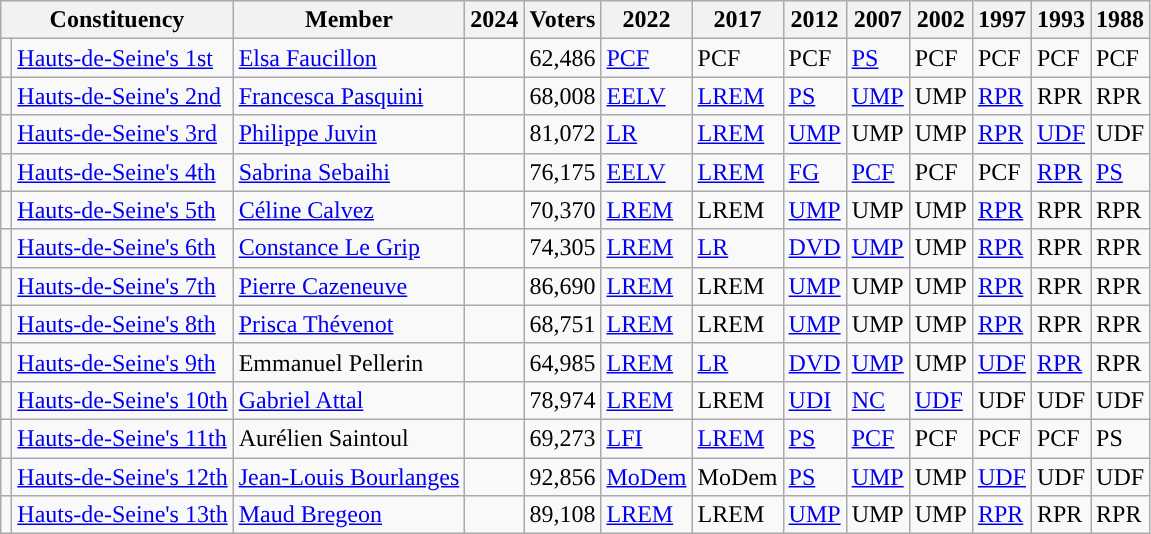<table class="wikitable sortable">
<tr>
<th colspan="2">Constituency</th>
<th>Member</th>
<th>2024</th>
<th>Voters</th>
<th>2022</th>
<th>2017</th>
<th>2012</th>
<th>2007</th>
<th>2002</th>
<th>1997</th>
<th>1993</th>
<th>1988</th>
</tr>
<tr>
<td style="background-color: "></td>
<td><a href='#'>Hauts-de-Seine's 1st</a></td>
<td><a href='#'>Elsa Faucillon</a></td>
<td></td>
<td>62,486</td>
<td><a href='#'>PCF</a></td>
<td>PCF</td>
<td>PCF</td>
<td><a href='#'>PS</a></td>
<td>PCF</td>
<td>PCF</td>
<td>PCF</td>
<td>PCF</td>
</tr>
<tr>
<td style="background-color: "></td>
<td><a href='#'>Hauts-de-Seine's 2nd</a></td>
<td><a href='#'>Francesca Pasquini</a></td>
<td></td>
<td>68,008</td>
<td><a href='#'>EELV</a></td>
<td><a href='#'>LREM</a></td>
<td><a href='#'>PS</a></td>
<td><a href='#'>UMP</a></td>
<td>UMP</td>
<td><a href='#'>RPR</a></td>
<td>RPR</td>
<td>RPR</td>
</tr>
<tr>
<td style="background-color: "></td>
<td><a href='#'>Hauts-de-Seine's 3rd</a></td>
<td><a href='#'>Philippe Juvin</a></td>
<td></td>
<td>81,072</td>
<td><a href='#'>LR</a></td>
<td><a href='#'>LREM</a></td>
<td><a href='#'>UMP</a></td>
<td>UMP</td>
<td>UMP</td>
<td><a href='#'>RPR</a></td>
<td><a href='#'>UDF</a></td>
<td>UDF</td>
</tr>
<tr>
<td style="background-color: "></td>
<td><a href='#'>Hauts-de-Seine's 4th</a></td>
<td><a href='#'>Sabrina Sebaihi</a></td>
<td></td>
<td>76,175</td>
<td><a href='#'>EELV</a></td>
<td><a href='#'>LREM</a></td>
<td><a href='#'>FG</a></td>
<td><a href='#'>PCF</a></td>
<td>PCF</td>
<td>PCF</td>
<td><a href='#'>RPR</a></td>
<td><a href='#'>PS</a></td>
</tr>
<tr>
<td style="background-color: "></td>
<td><a href='#'>Hauts-de-Seine's 5th</a></td>
<td><a href='#'>Céline Calvez</a></td>
<td></td>
<td>70,370</td>
<td><a href='#'>LREM</a></td>
<td>LREM</td>
<td><a href='#'>UMP</a></td>
<td>UMP</td>
<td>UMP</td>
<td><a href='#'>RPR</a></td>
<td>RPR</td>
<td>RPR</td>
</tr>
<tr>
<td style="background-color: "></td>
<td><a href='#'>Hauts-de-Seine's 6th</a></td>
<td><a href='#'>Constance Le Grip</a></td>
<td></td>
<td>74,305</td>
<td><a href='#'>LREM</a></td>
<td><a href='#'>LR</a></td>
<td><a href='#'>DVD</a></td>
<td><a href='#'>UMP</a></td>
<td>UMP</td>
<td><a href='#'>RPR</a></td>
<td>RPR</td>
<td>RPR</td>
</tr>
<tr>
<td style="background-color: "></td>
<td><a href='#'>Hauts-de-Seine's 7th</a></td>
<td><a href='#'>Pierre Cazeneuve</a></td>
<td></td>
<td>86,690</td>
<td><a href='#'>LREM</a></td>
<td>LREM</td>
<td><a href='#'>UMP</a></td>
<td>UMP</td>
<td>UMP</td>
<td><a href='#'>RPR</a></td>
<td>RPR</td>
<td>RPR</td>
</tr>
<tr>
<td style="background-color: "></td>
<td><a href='#'>Hauts-de-Seine's 8th</a></td>
<td><a href='#'>Prisca Thévenot</a></td>
<td></td>
<td>68,751</td>
<td><a href='#'>LREM</a></td>
<td>LREM</td>
<td><a href='#'>UMP</a></td>
<td>UMP</td>
<td>UMP</td>
<td><a href='#'>RPR</a></td>
<td>RPR</td>
<td>RPR</td>
</tr>
<tr>
<td style="background-color: "></td>
<td><a href='#'>Hauts-de-Seine's 9th</a></td>
<td>Emmanuel Pellerin</td>
<td></td>
<td>64,985</td>
<td><a href='#'>LREM</a></td>
<td><a href='#'>LR</a></td>
<td><a href='#'>DVD</a></td>
<td><a href='#'>UMP</a></td>
<td>UMP</td>
<td><a href='#'>UDF</a></td>
<td><a href='#'>RPR</a></td>
<td>RPR</td>
</tr>
<tr>
<td style="background-color: "></td>
<td><a href='#'>Hauts-de-Seine's 10th</a></td>
<td><a href='#'>Gabriel Attal</a></td>
<td></td>
<td>78,974</td>
<td><a href='#'>LREM</a></td>
<td>LREM</td>
<td><a href='#'>UDI</a></td>
<td><a href='#'>NC</a></td>
<td><a href='#'>UDF</a></td>
<td>UDF</td>
<td>UDF</td>
<td>UDF</td>
</tr>
<tr>
<td style="background-color: "></td>
<td><a href='#'>Hauts-de-Seine's 11th</a></td>
<td>Aurélien Saintoul</td>
<td></td>
<td>69,273</td>
<td><a href='#'>LFI</a></td>
<td><a href='#'>LREM</a></td>
<td><a href='#'>PS</a></td>
<td><a href='#'>PCF</a></td>
<td>PCF</td>
<td>PCF</td>
<td>PCF</td>
<td>PS</td>
</tr>
<tr>
<td style="background-color: "></td>
<td><a href='#'>Hauts-de-Seine's 12th</a></td>
<td><a href='#'>Jean-Louis Bourlanges</a></td>
<td></td>
<td>92,856</td>
<td><a href='#'>MoDem</a></td>
<td>MoDem</td>
<td><a href='#'>PS</a></td>
<td><a href='#'>UMP</a></td>
<td>UMP</td>
<td><a href='#'>UDF</a></td>
<td>UDF</td>
<td>UDF</td>
</tr>
<tr>
<td style="background-color: "></td>
<td><a href='#'>Hauts-de-Seine's 13th</a></td>
<td><a href='#'>Maud Bregeon</a></td>
<td></td>
<td>89,108</td>
<td><a href='#'>LREM</a></td>
<td>LREM</td>
<td><a href='#'>UMP</a></td>
<td>UMP</td>
<td>UMP</td>
<td><a href='#'>RPR</a></td>
<td>RPR</td>
<td>RPR</td>
</tr>
</table>
